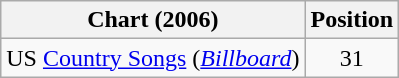<table class="wikitable sortable">
<tr>
<th scope="col">Chart (2006)</th>
<th scope="col">Position</th>
</tr>
<tr>
<td>US <a href='#'>Country Songs</a> (<em><a href='#'>Billboard</a></em>)</td>
<td align="center">31</td>
</tr>
</table>
